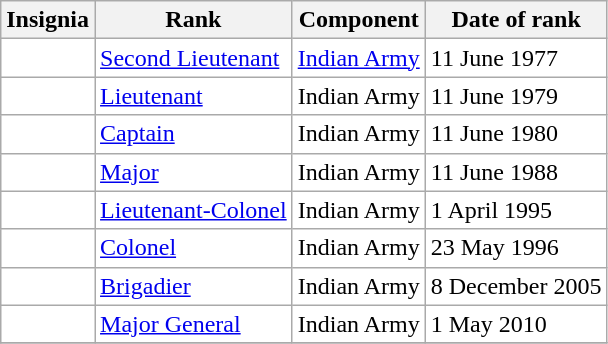<table class="wikitable" style="background:white">
<tr>
<th>Insignia</th>
<th>Rank</th>
<th>Component</th>
<th>Date of rank</th>
</tr>
<tr>
<td align="center"></td>
<td><a href='#'>Second Lieutenant</a></td>
<td><a href='#'>Indian Army</a></td>
<td>11 June 1977</td>
</tr>
<tr>
<td align="center"></td>
<td><a href='#'>Lieutenant</a></td>
<td>Indian Army</td>
<td>11 June 1979</td>
</tr>
<tr>
<td align="center"></td>
<td><a href='#'>Captain</a></td>
<td>Indian Army</td>
<td>11 June 1980</td>
</tr>
<tr>
<td align="center"></td>
<td><a href='#'>Major</a></td>
<td>Indian Army</td>
<td>11 June 1988</td>
</tr>
<tr>
<td align="center"></td>
<td><a href='#'>Lieutenant-Colonel</a></td>
<td>Indian Army</td>
<td>1 April 1995</td>
</tr>
<tr>
<td align="center"></td>
<td><a href='#'>Colonel</a></td>
<td>Indian Army</td>
<td>23 May 1996</td>
</tr>
<tr>
<td align="center"></td>
<td><a href='#'>Brigadier</a></td>
<td>Indian Army</td>
<td>8 December 2005</td>
</tr>
<tr>
<td align="center"></td>
<td><a href='#'>Major General</a></td>
<td>Indian Army</td>
<td>1 May 2010</td>
</tr>
<tr>
</tr>
</table>
